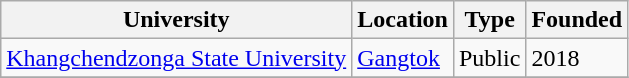<table class="wikitable">
<tr>
<th>University</th>
<th>Location</th>
<th>Type</th>
<th>Founded</th>
</tr>
<tr>
<td><a href='#'>Khangchendzonga State University</a></td>
<td><a href='#'>Gangtok</a></td>
<td>Public</td>
<td>2018</td>
</tr>
<tr>
</tr>
</table>
